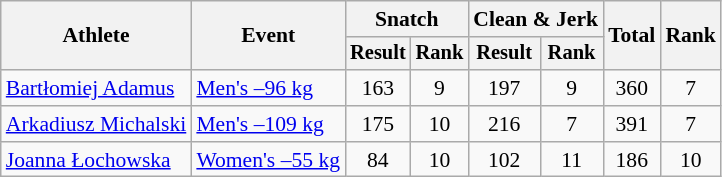<table class="wikitable" style="text-align:center; font-size:90%">
<tr>
<th rowspan=2>Athlete</th>
<th rowspan=2>Event</th>
<th colspan=2>Snatch</th>
<th colspan=2>Clean & Jerk</th>
<th rowspan=2>Total</th>
<th rowspan=2>Rank</th>
</tr>
<tr style="font-size:95%">
<th>Result</th>
<th>Rank</th>
<th>Result</th>
<th>Rank</th>
</tr>
<tr>
<td align=left><a href='#'>Bartłomiej Adamus</a></td>
<td align=left><a href='#'>Men's –96 kg</a></td>
<td>163</td>
<td>9</td>
<td>197</td>
<td>9</td>
<td>360</td>
<td>7</td>
</tr>
<tr>
<td align=left><a href='#'>Arkadiusz Michalski</a></td>
<td align=left><a href='#'>Men's –109 kg</a></td>
<td>175</td>
<td>10</td>
<td>216</td>
<td>7</td>
<td>391</td>
<td>7</td>
</tr>
<tr>
<td align=left><a href='#'>Joanna Łochowska</a></td>
<td align=left><a href='#'>Women's –55 kg</a></td>
<td>84</td>
<td>10</td>
<td>102</td>
<td>11</td>
<td>186</td>
<td>10</td>
</tr>
</table>
